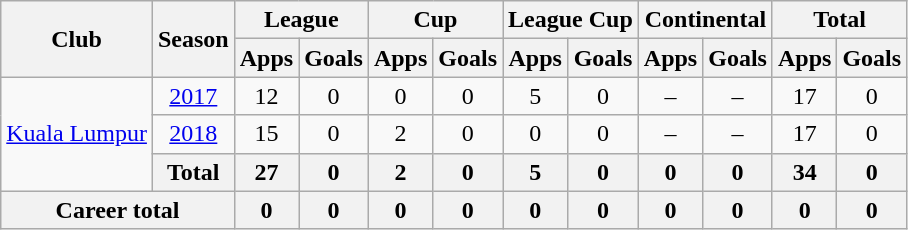<table class="wikitable" style="text-align: center;">
<tr>
<th rowspan="2">Club</th>
<th rowspan="2">Season</th>
<th colspan="2">League</th>
<th colspan="2">Cup</th>
<th colspan="2">League Cup</th>
<th colspan="2">Continental</th>
<th colspan="2">Total</th>
</tr>
<tr>
<th>Apps</th>
<th>Goals</th>
<th>Apps</th>
<th>Goals</th>
<th>Apps</th>
<th>Goals</th>
<th>Apps</th>
<th>Goals</th>
<th>Apps</th>
<th>Goals</th>
</tr>
<tr>
<td rowspan="3" valign="center"><a href='#'>Kuala Lumpur</a></td>
<td><a href='#'>2017</a></td>
<td>12</td>
<td>0</td>
<td>0</td>
<td>0</td>
<td>5</td>
<td>0</td>
<td>–</td>
<td>–</td>
<td>17</td>
<td>0</td>
</tr>
<tr>
<td><a href='#'>2018</a></td>
<td>15</td>
<td>0</td>
<td>2</td>
<td>0</td>
<td>0</td>
<td>0</td>
<td>–</td>
<td>–</td>
<td>17</td>
<td>0</td>
</tr>
<tr>
<th>Total</th>
<th>27</th>
<th>0</th>
<th>2</th>
<th>0</th>
<th>5</th>
<th>0</th>
<th>0</th>
<th>0</th>
<th>34</th>
<th>0</th>
</tr>
<tr>
<th colspan=2>Career total</th>
<th>0</th>
<th>0</th>
<th>0</th>
<th>0</th>
<th>0</th>
<th>0</th>
<th>0</th>
<th>0</th>
<th>0</th>
<th>0</th>
</tr>
</table>
